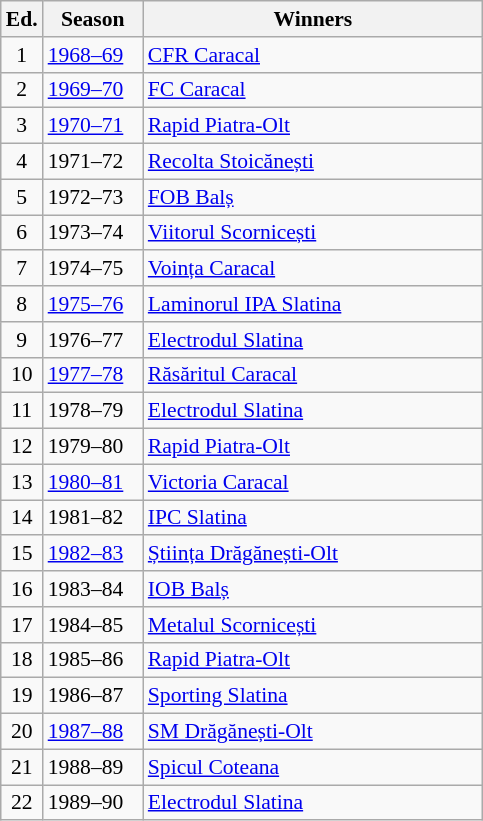<table class="wikitable" style="font-size:90%">
<tr>
<th><abbr>Ed.</abbr></th>
<th width="60">Season</th>
<th width="220">Winners</th>
</tr>
<tr>
<td align=center>1</td>
<td><a href='#'>1968–69</a></td>
<td><a href='#'>CFR Caracal</a></td>
</tr>
<tr>
<td align=center>2</td>
<td><a href='#'>1969–70</a></td>
<td><a href='#'>FC Caracal</a></td>
</tr>
<tr>
<td align=center>3</td>
<td><a href='#'>1970–71</a></td>
<td><a href='#'>Rapid Piatra-Olt</a></td>
</tr>
<tr>
<td align=center>4</td>
<td>1971–72</td>
<td><a href='#'>Recolta Stoicănești</a></td>
</tr>
<tr>
<td align=center>5</td>
<td>1972–73</td>
<td><a href='#'>FOB Balș</a></td>
</tr>
<tr>
<td align=center>6</td>
<td>1973–74</td>
<td><a href='#'>Viitorul Scornicești</a></td>
</tr>
<tr>
<td align=center>7</td>
<td>1974–75</td>
<td><a href='#'>Voința Caracal</a></td>
</tr>
<tr>
<td align=center>8</td>
<td><a href='#'>1975–76</a></td>
<td><a href='#'>Laminorul IPA Slatina</a></td>
</tr>
<tr>
<td align=center>9</td>
<td>1976–77</td>
<td><a href='#'>Electrodul Slatina</a></td>
</tr>
<tr>
<td align=center>10</td>
<td><a href='#'>1977–78</a></td>
<td><a href='#'>Răsăritul Caracal</a></td>
</tr>
<tr>
<td align=center>11</td>
<td>1978–79</td>
<td><a href='#'>Electrodul Slatina</a></td>
</tr>
<tr>
<td align=center>12</td>
<td>1979–80</td>
<td><a href='#'>Rapid Piatra-Olt</a></td>
</tr>
<tr>
<td align=center>13</td>
<td><a href='#'>1980–81</a></td>
<td><a href='#'>Victoria Caracal</a></td>
</tr>
<tr>
<td align=center>14</td>
<td>1981–82</td>
<td><a href='#'>IPC Slatina</a></td>
</tr>
<tr>
<td align=center>15</td>
<td><a href='#'>1982–83</a></td>
<td><a href='#'>Știința Drăgănești-Olt</a></td>
</tr>
<tr>
<td align=center>16</td>
<td>1983–84</td>
<td><a href='#'>IOB Balș</a></td>
</tr>
<tr>
<td align=center>17</td>
<td>1984–85</td>
<td><a href='#'>Metalul Scornicești</a></td>
</tr>
<tr>
<td align=center>18</td>
<td>1985–86</td>
<td><a href='#'>Rapid Piatra-Olt</a></td>
</tr>
<tr>
<td align=center>19</td>
<td>1986–87</td>
<td><a href='#'>Sporting Slatina</a></td>
</tr>
<tr>
<td align=center>20</td>
<td><a href='#'>1987–88</a></td>
<td><a href='#'>SM Drăgănești-Olt</a></td>
</tr>
<tr>
<td align=center>21</td>
<td>1988–89</td>
<td><a href='#'>Spicul Coteana</a></td>
</tr>
<tr>
<td align=center>22</td>
<td>1989–90</td>
<td><a href='#'>Electrodul Slatina</a></td>
</tr>
</table>
